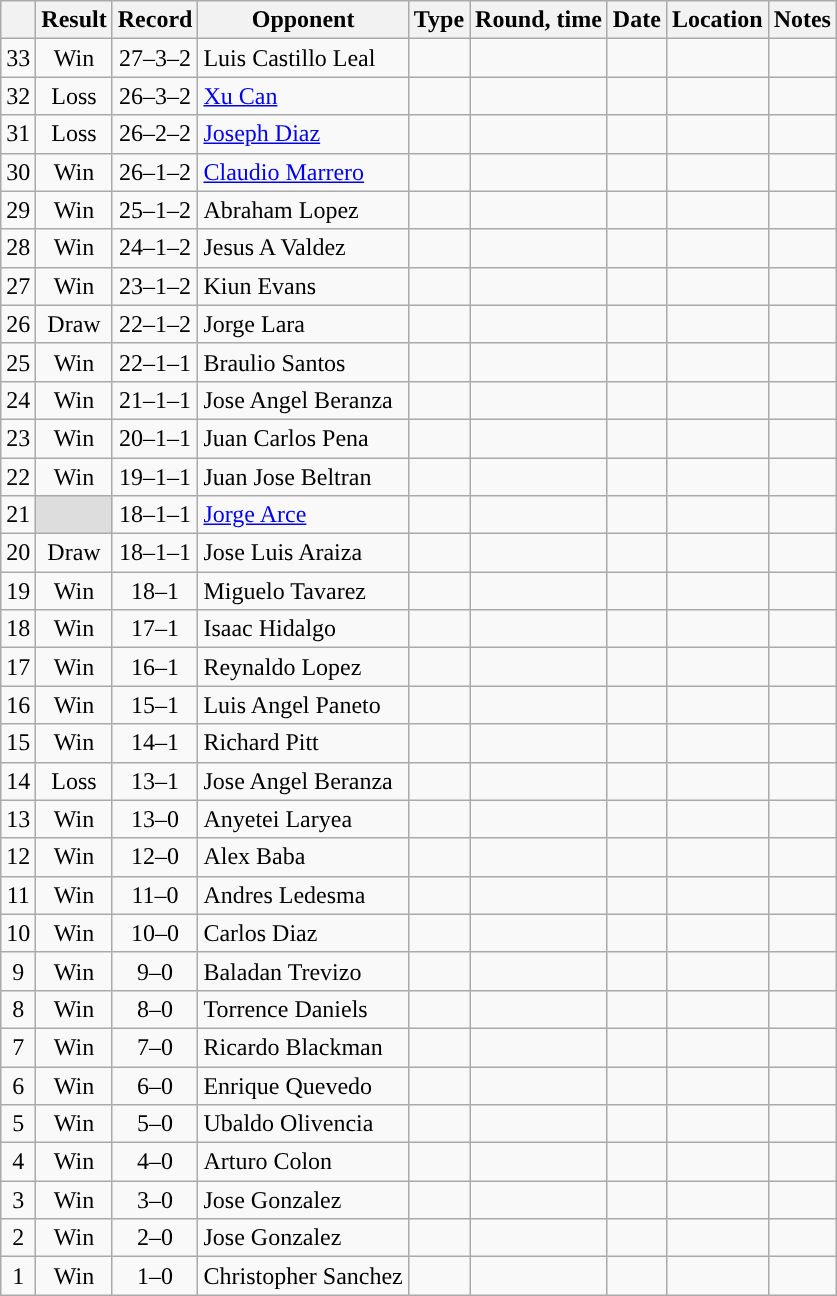<table class="wikitable" style="text-align:center">
<tr>
<th></th>
<th>Result</th>
<th>Record</th>
<th>Opponent</th>
<th>Type</th>
<th>Round, time</th>
<th>Date</th>
<th>Location</th>
<th>Notes</th>
</tr>
<tr>
<td>33</td>
<td>Win</td>
<td>27–3–2 </td>
<td align=left> Luis Castillo Leal</td>
<td></td>
<td></td>
<td></td>
<td align=left> </td>
<td align=left></td>
</tr>
<tr>
<td>32</td>
<td>Loss</td>
<td>26–3–2 </td>
<td align=left> <a href='#'>Xu Can</a></td>
<td></td>
<td></td>
<td></td>
<td align=left> </td>
<td align=left></td>
</tr>
<tr>
<td>31</td>
<td>Loss</td>
<td>26–2–2 </td>
<td align=left> <a href='#'>Joseph Diaz</a></td>
<td></td>
<td></td>
<td></td>
<td align=left> </td>
<td align=left></td>
</tr>
<tr>
<td>30</td>
<td>Win</td>
<td>26–1–2 </td>
<td align=left> <a href='#'>Claudio Marrero</a></td>
<td></td>
<td></td>
<td></td>
<td align=left> </td>
<td align=left></td>
</tr>
<tr>
<td>29</td>
<td>Win</td>
<td>25–1–2 </td>
<td align=left> Abraham Lopez</td>
<td></td>
<td></td>
<td></td>
<td align=left> </td>
<td align=left></td>
</tr>
<tr>
<td>28</td>
<td>Win</td>
<td>24–1–2 </td>
<td align=left> Jesus A Valdez</td>
<td></td>
<td></td>
<td></td>
<td align=left> </td>
<td align=left></td>
</tr>
<tr>
<td>27</td>
<td>Win</td>
<td>23–1–2 </td>
<td align=left> Kiun Evans</td>
<td></td>
<td></td>
<td></td>
<td align=left> </td>
<td align=left></td>
</tr>
<tr>
<td>26</td>
<td>Draw</td>
<td>22–1–2 </td>
<td align=left> Jorge Lara</td>
<td></td>
<td></td>
<td></td>
<td align=left> </td>
<td align=left></td>
</tr>
<tr>
<td>25</td>
<td>Win</td>
<td>22–1–1 </td>
<td align=left> Braulio Santos</td>
<td></td>
<td></td>
<td></td>
<td align=left> </td>
<td align=left></td>
</tr>
<tr>
<td>24</td>
<td>Win</td>
<td>21–1–1 </td>
<td align=left> Jose Angel Beranza</td>
<td></td>
<td></td>
<td></td>
<td align=left> </td>
<td align=left></td>
</tr>
<tr>
<td>23</td>
<td>Win</td>
<td>20–1–1 </td>
<td align=left> Juan Carlos Pena</td>
<td></td>
<td></td>
<td></td>
<td align=left> </td>
<td align=left></td>
</tr>
<tr>
<td>22</td>
<td>Win</td>
<td>19–1–1 </td>
<td align=left> Juan Jose Beltran</td>
<td></td>
<td></td>
<td></td>
<td align=left> </td>
<td align=left></td>
</tr>
<tr>
<td>21</td>
<td style="background:#DDD"></td>
<td>18–1–1 </td>
<td align=left> <a href='#'>Jorge Arce</a></td>
<td></td>
<td></td>
<td></td>
<td align=left> </td>
<td align=left></td>
</tr>
<tr>
<td>20</td>
<td>Draw</td>
<td>18–1–1</td>
<td align=left> Jose Luis Araiza</td>
<td></td>
<td></td>
<td></td>
<td align=left> </td>
<td align=left></td>
</tr>
<tr>
<td>19</td>
<td>Win</td>
<td>18–1</td>
<td align=left> Miguelo Tavarez</td>
<td></td>
<td></td>
<td></td>
<td align=left> </td>
<td align=left></td>
</tr>
<tr>
<td>18</td>
<td>Win</td>
<td>17–1</td>
<td align=left> Isaac Hidalgo</td>
<td></td>
<td></td>
<td></td>
<td align=left> </td>
<td align=left></td>
</tr>
<tr>
<td>17</td>
<td>Win</td>
<td>16–1</td>
<td align=left> Reynaldo Lopez</td>
<td></td>
<td></td>
<td></td>
<td align=left> </td>
<td align=left></td>
</tr>
<tr>
<td>16</td>
<td>Win</td>
<td>15–1</td>
<td align=left> Luis Angel Paneto</td>
<td></td>
<td></td>
<td></td>
<td align=left> </td>
<td align=left></td>
</tr>
<tr>
<td>15</td>
<td>Win</td>
<td>14–1</td>
<td align=left> Richard Pitt</td>
<td></td>
<td></td>
<td></td>
<td align=left> </td>
<td align=left></td>
</tr>
<tr>
<td>14</td>
<td>Loss</td>
<td>13–1</td>
<td align=left> Jose Angel Beranza</td>
<td></td>
<td></td>
<td></td>
<td align=left> </td>
<td align=left></td>
</tr>
<tr>
<td>13</td>
<td>Win</td>
<td>13–0</td>
<td align=left> Anyetei Laryea</td>
<td></td>
<td></td>
<td></td>
<td align=left> </td>
<td align=left></td>
</tr>
<tr>
<td>12</td>
<td>Win</td>
<td>12–0</td>
<td align=left> Alex Baba</td>
<td></td>
<td></td>
<td></td>
<td align=left> </td>
<td align=left></td>
</tr>
<tr>
<td>11</td>
<td>Win</td>
<td>11–0</td>
<td align=left> Andres Ledesma</td>
<td></td>
<td></td>
<td></td>
<td align=left> </td>
<td align=left></td>
</tr>
<tr>
<td>10</td>
<td>Win</td>
<td>10–0</td>
<td align=left> Carlos Diaz</td>
<td></td>
<td></td>
<td></td>
<td align=left> </td>
<td align=left></td>
</tr>
<tr>
<td>9</td>
<td>Win</td>
<td>9–0</td>
<td align=left> Baladan Trevizo</td>
<td></td>
<td></td>
<td></td>
<td align=left> </td>
<td align=left></td>
</tr>
<tr>
<td>8</td>
<td>Win</td>
<td>8–0</td>
<td align=left> Torrence Daniels</td>
<td></td>
<td></td>
<td></td>
<td align=left> </td>
<td align=left></td>
</tr>
<tr>
<td>7</td>
<td>Win</td>
<td>7–0</td>
<td align=left> Ricardo Blackman</td>
<td></td>
<td></td>
<td></td>
<td align=left> </td>
<td align=left></td>
</tr>
<tr>
<td>6</td>
<td>Win</td>
<td>6–0</td>
<td align=left> Enrique Quevedo</td>
<td></td>
<td></td>
<td></td>
<td align=left> </td>
<td align=left></td>
</tr>
<tr>
<td>5</td>
<td>Win</td>
<td>5–0</td>
<td align=left> Ubaldo Olivencia</td>
<td></td>
<td></td>
<td></td>
<td align=left> </td>
<td align=left></td>
</tr>
<tr>
<td>4</td>
<td>Win</td>
<td>4–0</td>
<td align=left> Arturo Colon</td>
<td></td>
<td></td>
<td></td>
<td align=left> </td>
<td align=left></td>
</tr>
<tr>
<td>3</td>
<td>Win</td>
<td>3–0</td>
<td align=left> Jose Gonzalez</td>
<td></td>
<td></td>
<td></td>
<td align=left> </td>
<td align=left></td>
</tr>
<tr>
<td>2</td>
<td>Win</td>
<td>2–0</td>
<td align=left> Jose Gonzalez</td>
<td></td>
<td></td>
<td></td>
<td align=left> </td>
<td align=left></td>
</tr>
<tr>
<td>1</td>
<td>Win</td>
<td>1–0</td>
<td align=left> Christopher Sanchez</td>
<td></td>
<td></td>
<td></td>
<td align=left> </td>
<td align=left></td>
</tr>
</table>
